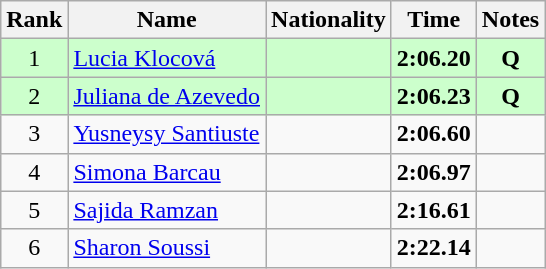<table class="wikitable sortable" style="text-align:center">
<tr>
<th>Rank</th>
<th>Name</th>
<th>Nationality</th>
<th>Time</th>
<th>Notes</th>
</tr>
<tr bgcolor=ccffcc>
<td>1</td>
<td align=left><a href='#'>Lucia Klocová</a></td>
<td align=left></td>
<td><strong>2:06.20</strong></td>
<td><strong>Q</strong></td>
</tr>
<tr bgcolor=ccffcc>
<td>2</td>
<td align=left><a href='#'>Juliana de Azevedo</a></td>
<td align=left></td>
<td><strong>2:06.23</strong></td>
<td><strong>Q</strong></td>
</tr>
<tr>
<td>3</td>
<td align=left><a href='#'>Yusneysy Santiuste</a></td>
<td align=left></td>
<td><strong>2:06.60</strong></td>
<td></td>
</tr>
<tr>
<td>4</td>
<td align=left><a href='#'>Simona Barcau</a></td>
<td align=left></td>
<td><strong>2:06.97</strong></td>
<td></td>
</tr>
<tr>
<td>5</td>
<td align=left><a href='#'>Sajida Ramzan</a></td>
<td align=left></td>
<td><strong>2:16.61</strong></td>
<td></td>
</tr>
<tr>
<td>6</td>
<td align=left><a href='#'>Sharon Soussi</a></td>
<td align=left></td>
<td><strong>2:22.14</strong></td>
<td></td>
</tr>
</table>
